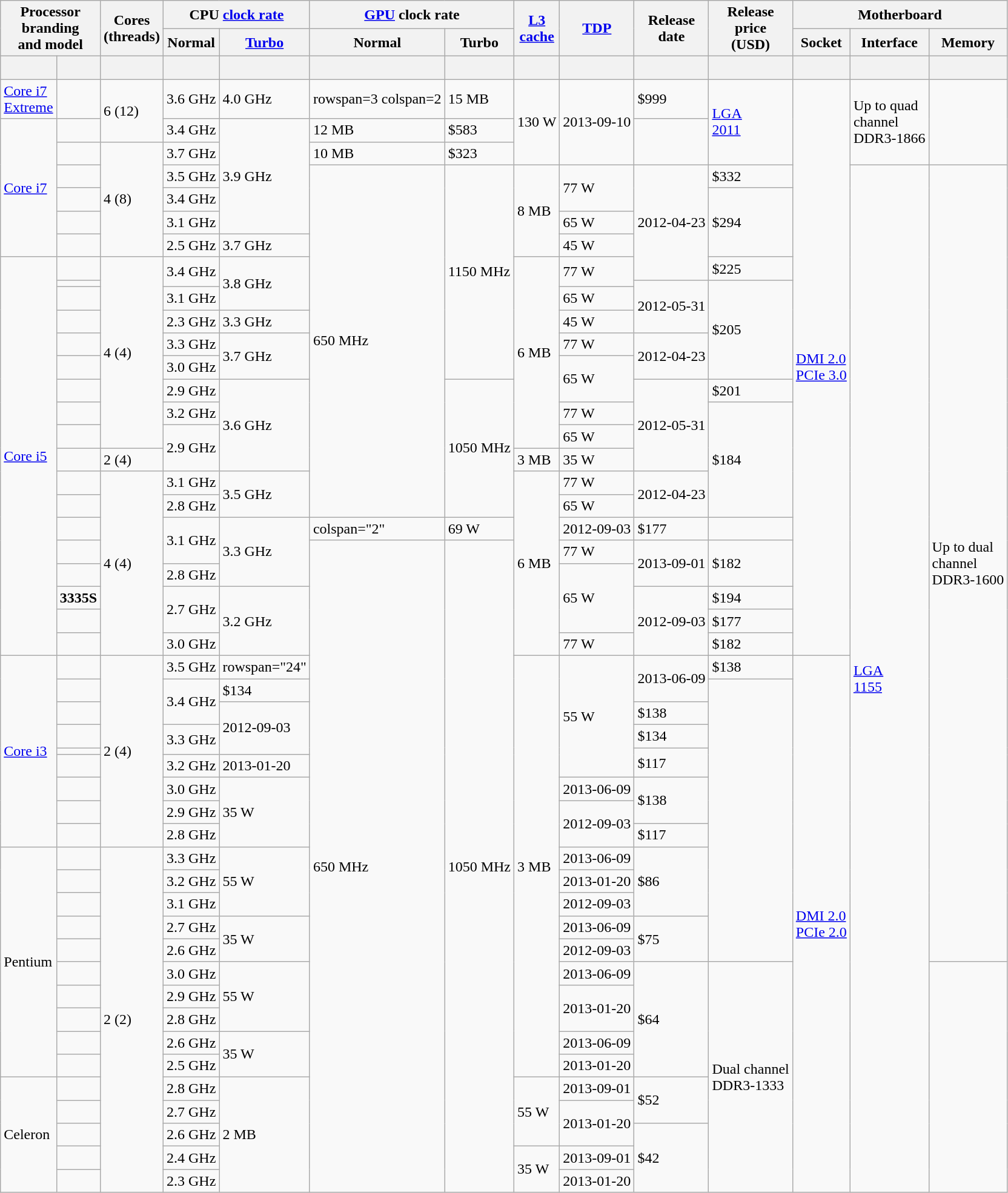<table class="wikitable sortable hover-highlight">
<tr>
<th colspan="2" rowspan="2">Processor<br>branding<br>and model</th>
<th rowspan="2">Cores<br>(threads)</th>
<th colspan="2">CPU <a href='#'>clock rate</a></th>
<th colspan="2"><a href='#'>GPU</a> clock rate</th>
<th rowspan="2"><a href='#'>L3<br>cache</a></th>
<th rowspan="2"><a href='#'>TDP</a></th>
<th rowspan="2">Release<br>date</th>
<th rowspan="2">Release<br>price<br>(USD)</th>
<th colspan="3">Motherboard</th>
</tr>
<tr>
<th>Normal</th>
<th><a href='#'>Turbo</a></th>
<th>Normal</th>
<th>Turbo</th>
<th>Socket</th>
<th>Interface</th>
<th>Memory</th>
</tr>
<tr>
<th style="background-position:center"><br></th>
<th style="background-position:center"></th>
<th style="background-position:center"></th>
<th style="background-position:center"></th>
<th style="background-position:center"></th>
<th style="background-position:center"></th>
<th style="background-position:center"></th>
<th style="background-position:center"></th>
<th style="background-position:center"></th>
<th style="background-position:center"></th>
<th style="background-position:center"></th>
<th style="background-position:center"></th>
<th style="background-position:center"></th>
<th style="background-position:center"></th>
</tr>
<tr>
<td><a href='#'>Core i7<br>Extreme</a></td>
<td></td>
<td rowspan="2">6 (12)</td>
<td>3.6 GHz</td>
<td>4.0 GHz</td>
<td>rowspan=3 colspan=2 </td>
<td>15 MB</td>
<td rowspan=3>130 W</td>
<td rowspan=3>2013-09-10</td>
<td>$999</td>
<td rowspan=3><a href='#'>LGA<br>2011</a></td>
<td rowspan=25><a href='#'>DMI 2.0</a><br><a href='#'>PCIe 3.0</a></td>
<td rowspan=3>Up to quad<br>channel<br>DDR3-1866</td>
</tr>
<tr>
<td rowspan=6><a href='#'>Core i7</a></td>
<td></td>
<td>3.4 GHz</td>
<td rowspan=5>3.9 GHz</td>
<td>12 MB</td>
<td>$583</td>
</tr>
<tr>
<td></td>
<td rowspan=5>4 (8)</td>
<td>3.7 GHz</td>
<td>10 MB</td>
<td>$323</td>
</tr>
<tr>
<td><strong></strong></td>
<td>3.5 GHz</td>
<td rowspan="16">650 MHz</td>
<td rowspan="10">1150 MHz</td>
<td rowspan=" 4">8 MB</td>
<td rowspan=" 2">77 W</td>
<td rowspan=" 5">2012-04-23</td>
<td>$332</td>
<td rowspan="46"><a href='#'>LGA<br>1155</a></td>
<td rowspan="36">Up to dual<br>channel<br>DDR3-1600</td>
</tr>
<tr>
<td><strong></strong></td>
<td>3.4 GHz</td>
<td rowspan="3">$294</td>
</tr>
<tr>
<td><strong></strong></td>
<td>3.1 GHz</td>
<td>65 W</td>
</tr>
<tr>
<td><strong></strong></td>
<td>2.5 GHz</td>
<td>3.7 GHz</td>
<td>45 W</td>
</tr>
<tr>
<td rowspan="18"><a href='#'>Core i5</a></td>
<td><strong></strong></td>
<td rowspan=" 9">4 (4)</td>
<td rowspan="2">3.4 GHz</td>
<td rowspan="3">3.8 GHz</td>
<td rowspan="9">6 MB</td>
<td rowspan="2">77 W</td>
<td>$225</td>
</tr>
<tr>
<td></td>
<td rowspan="3">2012-05-31</td>
<td rowspan="5">$205</td>
</tr>
<tr>
<td></td>
<td>3.1 GHz</td>
<td>65 W</td>
</tr>
<tr>
<td></td>
<td>2.3 GHz</td>
<td>3.3 GHz</td>
<td>45 W</td>
</tr>
<tr 1050>
<td></td>
<td>3.3 GHz</td>
<td rowspan="2">3.7 GHz</td>
<td>77 W</td>
<td rowspan="2">2012-04-23</td>
</tr>
<tr>
<td></td>
<td>3.0 GHz</td>
<td rowspan="2">65 W</td>
</tr>
<tr>
<td></td>
<td>2.9 GHz</td>
<td rowspan="4">3.6 GHz</td>
<td rowspan="6">1050 MHz</td>
<td rowspan="4">2012-05-31</td>
<td>$201</td>
</tr>
<tr>
<td></td>
<td>3.2 GHz</td>
<td>77 W</td>
<td rowspan="5">$184</td>
</tr>
<tr>
<td></td>
<td rowspan="2">2.9 GHz</td>
<td>65 W</td>
</tr>
<tr>
<td></td>
<td>2 (4)</td>
<td>3 MB</td>
<td>35 W</td>
</tr>
<tr>
<td></td>
<td rowspan="8">4 (4)</td>
<td>3.1 GHz</td>
<td rowspan="2">3.5 GHz</td>
<td rowspan="8">6 MB</td>
<td>77 W</td>
<td rowspan="2">2012-04-23</td>
</tr>
<tr>
<td></td>
<td>2.8 GHz</td>
<td>65 W</td>
</tr>
<tr>
<td></td>
<td rowspan="2">3.1 GHz</td>
<td rowspan="3">3.3 GHz</td>
<td>colspan="2" </td>
<td>69 W</td>
<td>2012-09-03</td>
<td>$177</td>
</tr>
<tr>
<td></td>
<td rowspan="29">650 MHz</td>
<td rowspan="29">1050 MHz</td>
<td>77 W</td>
<td rowspan="2">2013-09-01</td>
<td rowspan="2">$182</td>
</tr>
<tr>
<td></td>
<td>2.8 GHz</td>
<td rowspan="3">65 W</td>
</tr>
<tr>
<td><strong>3335S</strong></td>
<td rowspan="2">2.7 GHz</td>
<td rowspan="3">3.2 GHz</td>
<td rowspan="3">2012-09-03</td>
<td>$194</td>
</tr>
<tr>
<td></td>
<td>$177</td>
</tr>
<tr>
<td></td>
<td>3.0 GHz</td>
<td>77 W</td>
<td>$182</td>
</tr>
<tr>
<td rowspan="9"><a href='#'>Core i3</a></td>
<td></td>
<td rowspan="9">2 (4)</td>
<td>3.5 GHz</td>
<td>rowspan="24" </td>
<td rowspan="19">3 MB</td>
<td rowspan="6">55 W</td>
<td rowspan="2">2013-06-09</td>
<td>$138</td>
<td rowspan="24"><a href='#'>DMI 2.0</a><br><a href='#'>PCIe 2.0</a></td>
</tr>
<tr>
<td></td>
<td rowspan="2">3.4 GHz</td>
<td>$134</td>
</tr>
<tr>
<td></td>
<td rowspan="3">2012-09-03</td>
<td>$138</td>
</tr>
<tr>
<td></td>
<td rowspan="2">3.3 GHz</td>
<td>$134</td>
</tr>
<tr>
<td></td>
<td rowspan="2">$117</td>
</tr>
<tr>
<td></td>
<td>3.2 GHz</td>
<td>2013-01-20</td>
</tr>
<tr>
<td></td>
<td>3.0 GHz</td>
<td rowspan="3">35 W</td>
<td>2013-06-09</td>
<td rowspan="2">$138</td>
</tr>
<tr>
<td></td>
<td>2.9 GHz</td>
<td rowspan="2">2012-09-03</td>
</tr>
<tr>
<td></td>
<td>2.8 GHz</td>
<td>$117</td>
</tr>
<tr>
<td rowspan="10">Pentium</td>
<td></td>
<td rowspan="15">2 (2)</td>
<td>3.3 GHz</td>
<td rowspan="3">55 W</td>
<td>2013-06-09</td>
<td rowspan="3">$86</td>
</tr>
<tr>
<td></td>
<td>3.2 GHz</td>
<td>2013-01-20</td>
</tr>
<tr>
<td></td>
<td>3.1 GHz</td>
<td>2012-09-03</td>
</tr>
<tr>
<td></td>
<td>2.7 GHz</td>
<td rowspan="2">35 W</td>
<td>2013-06-09</td>
<td rowspan="2">$75</td>
</tr>
<tr>
<td></td>
<td>2.6 GHz</td>
<td>2012-09-03</td>
</tr>
<tr>
<td></td>
<td>3.0 GHz</td>
<td rowspan="3">55 W</td>
<td>2013-06-09</td>
<td rowspan="5">$64</td>
<td rowspan="10">Dual channel<br>DDR3-1333</td>
</tr>
<tr>
<td></td>
<td>2.9 GHz</td>
<td rowspan="2">2013-01-20</td>
</tr>
<tr>
<td></td>
<td>2.8 GHz</td>
</tr>
<tr>
<td></td>
<td>2.6 GHz</td>
<td rowspan="2">35 W</td>
<td>2013-06-09</td>
</tr>
<tr>
<td></td>
<td>2.5 GHz</td>
<td>2013-01-20</td>
</tr>
<tr>
<td rowspan="5">Celeron</td>
<td></td>
<td>2.8 GHz</td>
<td rowspan="5">2 MB</td>
<td rowspan="3">55 W</td>
<td>2013-09-01</td>
<td rowspan="2">$52</td>
</tr>
<tr>
<td></td>
<td>2.7 GHz</td>
<td rowspan="2">2013-01-20</td>
</tr>
<tr>
<td></td>
<td>2.6 GHz</td>
<td rowspan="3">$42</td>
</tr>
<tr>
<td></td>
<td>2.4 GHz</td>
<td rowspan="2">35 W</td>
<td>2013-09-01</td>
</tr>
<tr>
<td></td>
<td>2.3 GHz</td>
<td>2013-01-20</td>
</tr>
</table>
